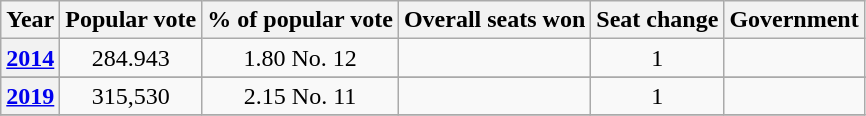<table class="wikitable" style="text-align:center">
<tr>
<th>Year</th>
<th>Popular vote</th>
<th>% of popular vote</th>
<th>Overall seats won</th>
<th>Seat change</th>
<th rowspan=1>Government</th>
</tr>
<tr>
<th><a href='#'>2014</a></th>
<td>284.943</td>
<td>1.80 No. 12</td>
<td></td>
<td> 1</td>
<td></td>
</tr>
<tr>
</tr>
<tr>
<th><a href='#'>2019</a></th>
<td>315,530</td>
<td>2.15 No. 11</td>
<td></td>
<td> 1</td>
<td></td>
</tr>
<tr>
</tr>
</table>
